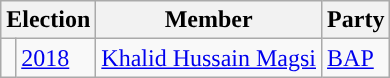<table class="wikitable">
<tr>
<th colspan="2">Election</th>
<th>Member</th>
<th>Party</th>
</tr>
<tr>
<td style="background-color: "></td>
<td><a href='#'>2018</a></td>
<td><a href='#'>Khalid Hussain Magsi</a></td>
<td><a href='#'>BAP</a></td>
</tr>
</table>
